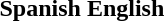<table border=0>
<tr>
<td valign=top><br><strong>Spanish </strong></td>
<td valign=top><br><strong>English</strong></td>
</tr>
</table>
